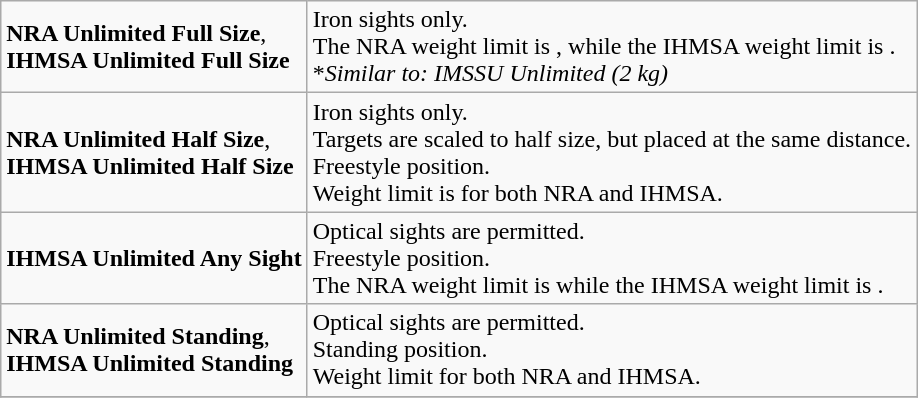<table class="wikitable">
<tr>
<td><strong>NRA Unlimited Full Size</strong>, <br><strong>IHMSA Unlimited Full Size</strong></td>
<td>Iron sights only. <br>The NRA weight limit is , while the IHMSA weight limit is . <br>*<em>Similar to: IMSSU Unlimited (2 kg)</em></td>
</tr>
<tr>
<td><strong>NRA Unlimited Half Size</strong>, <br><strong>IHMSA Unlimited Half Size</strong></td>
<td>Iron sights only. <br>Targets are scaled to half size, but placed at the same distance. <br>Freestyle position. <br>Weight limit is  for both NRA and IHMSA.</td>
</tr>
<tr>
<td><strong>IHMSA Unlimited Any Sight</strong></td>
<td>Optical sights are permitted. <br>Freestyle position. <br>The NRA weight limit is  while the IHMSA weight limit is .</td>
</tr>
<tr>
<td><strong>NRA Unlimited Standing</strong>, <br><strong>IHMSA Unlimited Standing</strong></td>
<td>Optical sights are permitted. <br>Standing position. <br>Weight limit  for both NRA and IHMSA.</td>
</tr>
<tr>
</tr>
</table>
